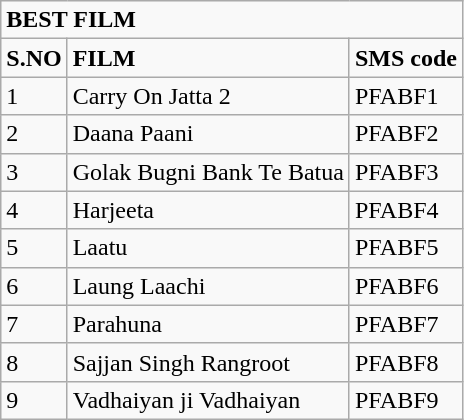<table class="wikitable">
<tr>
<td colspan="3"><strong>BEST FILM</strong></td>
</tr>
<tr>
<td><strong>S.NO</strong></td>
<td><strong>FILM</strong></td>
<td><strong>SMS code</strong></td>
</tr>
<tr>
<td>1</td>
<td>Carry On Jatta 2</td>
<td>PFABF1</td>
</tr>
<tr>
<td>2</td>
<td>Daana Paani</td>
<td>PFABF2</td>
</tr>
<tr>
<td>3</td>
<td>Golak Bugni Bank Te Batua</td>
<td>PFABF3</td>
</tr>
<tr>
<td>4</td>
<td>Harjeeta</td>
<td>PFABF4</td>
</tr>
<tr>
<td>5</td>
<td>Laatu</td>
<td>PFABF5</td>
</tr>
<tr>
<td>6</td>
<td>Laung Laachi</td>
<td>PFABF6</td>
</tr>
<tr>
<td>7</td>
<td>Parahuna</td>
<td>PFABF7</td>
</tr>
<tr>
<td>8</td>
<td>Sajjan Singh Rangroot</td>
<td>PFABF8</td>
</tr>
<tr>
<td>9</td>
<td>Vadhaiyan ji Vadhaiyan</td>
<td>PFABF9</td>
</tr>
</table>
